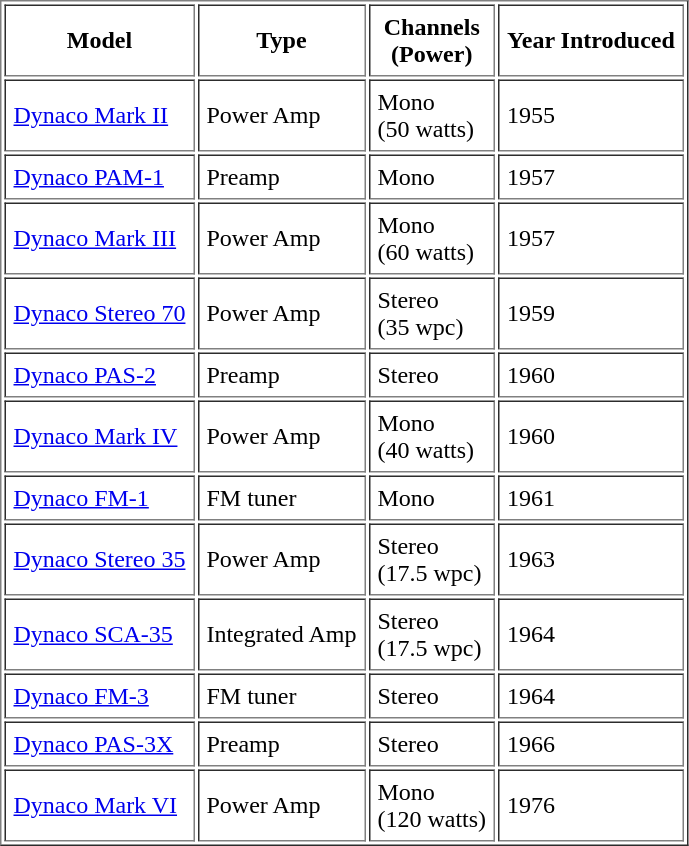<table border=1 cellpadding=5>
<tr>
<th>Model</th>
<th>Type</th>
<th>Channels<br>(Power)</th>
<th>Year Introduced</th>
</tr>
<tr>
<td><a href='#'>Dynaco Mark II</a></td>
<td>Power Amp</td>
<td>Mono<br>(50 watts)</td>
<td>1955</td>
</tr>
<tr>
<td><a href='#'>Dynaco PAM-1</a></td>
<td>Preamp</td>
<td>Mono</td>
<td>1957</td>
</tr>
<tr>
<td><a href='#'>Dynaco Mark III</a></td>
<td>Power Amp</td>
<td>Mono<br>(60 watts)</td>
<td>1957</td>
</tr>
<tr>
<td><a href='#'>Dynaco Stereo 70</a></td>
<td>Power Amp</td>
<td>Stereo<br>(35 wpc)</td>
<td>1959</td>
</tr>
<tr>
<td><a href='#'>Dynaco PAS-2</a></td>
<td>Preamp</td>
<td>Stereo</td>
<td>1960</td>
</tr>
<tr>
<td><a href='#'>Dynaco Mark IV</a></td>
<td>Power Amp</td>
<td>Mono<br>(40 watts)</td>
<td>1960</td>
</tr>
<tr>
<td><a href='#'>Dynaco FM-1</a></td>
<td>FM tuner</td>
<td>Mono</td>
<td>1961</td>
</tr>
<tr>
<td><a href='#'>Dynaco Stereo 35</a></td>
<td>Power Amp</td>
<td>Stereo<br>(17.5 wpc)</td>
<td>1963</td>
</tr>
<tr>
<td><a href='#'>Dynaco SCA-35</a></td>
<td>Integrated Amp</td>
<td>Stereo<br>(17.5 wpc)</td>
<td>1964</td>
</tr>
<tr>
<td><a href='#'>Dynaco FM-3</a></td>
<td>FM tuner</td>
<td>Stereo</td>
<td>1964</td>
</tr>
<tr>
<td><a href='#'>Dynaco PAS-3X</a></td>
<td>Preamp</td>
<td>Stereo</td>
<td>1966</td>
</tr>
<tr>
<td><a href='#'>Dynaco Mark VI</a></td>
<td>Power Amp</td>
<td>Mono<br>(120 watts)</td>
<td>1976</td>
</tr>
</table>
